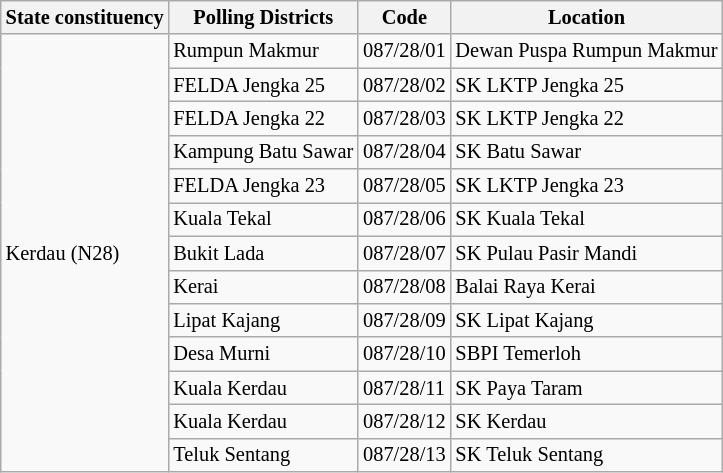<table class="wikitable sortable mw-collapsible" style="white-space:nowrap;font-size:85%">
<tr>
<th>State constituency</th>
<th>Polling Districts</th>
<th>Code</th>
<th>Location</th>
</tr>
<tr>
<td rowspan="13">Kerdau (N28)</td>
<td>Rumpun Makmur</td>
<td>087/28/01</td>
<td>Dewan Puspa Rumpun Makmur</td>
</tr>
<tr>
<td>FELDA Jengka 25</td>
<td>087/28/02</td>
<td>SK LKTP Jengka 25</td>
</tr>
<tr>
<td>FELDA Jengka 22</td>
<td>087/28/03</td>
<td>SK LKTP Jengka 22</td>
</tr>
<tr>
<td>Kampung Batu Sawar</td>
<td>087/28/04</td>
<td>SK Batu Sawar</td>
</tr>
<tr>
<td>FELDA Jengka 23</td>
<td>087/28/05</td>
<td>SK LKTP Jengka 23</td>
</tr>
<tr>
<td>Kuala Tekal</td>
<td>087/28/06</td>
<td>SK Kuala Tekal</td>
</tr>
<tr>
<td>Bukit Lada</td>
<td>087/28/07</td>
<td>SK Pulau Pasir Mandi</td>
</tr>
<tr>
<td>Kerai</td>
<td>087/28/08</td>
<td>Balai Raya Kerai</td>
</tr>
<tr>
<td>Lipat Kajang</td>
<td>087/28/09</td>
<td>SK Lipat Kajang</td>
</tr>
<tr>
<td>Desa Murni</td>
<td>087/28/10</td>
<td>SBPI Temerloh</td>
</tr>
<tr>
<td>Kuala Kerdau</td>
<td>087/28/11</td>
<td>SK Paya Taram</td>
</tr>
<tr>
<td>Kuala Kerdau</td>
<td>087/28/12</td>
<td>SK Kerdau</td>
</tr>
<tr>
<td>Teluk Sentang</td>
<td>087/28/13</td>
<td>SK Teluk Sentang</td>
</tr>
</table>
